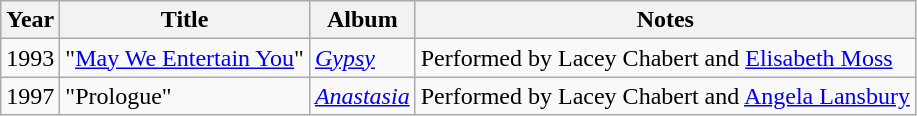<table class="wikitable">
<tr>
<th>Year</th>
<th>Title</th>
<th>Album</th>
<th>Notes</th>
</tr>
<tr>
<td>1993</td>
<td>"<a href='#'>May We Entertain You</a>"</td>
<td><em><a href='#'>Gypsy</a></em></td>
<td>Performed by Lacey Chabert and <a href='#'>Elisabeth Moss</a></td>
</tr>
<tr>
<td>1997</td>
<td>"Prologue"</td>
<td><em><a href='#'>Anastasia</a></em></td>
<td>Performed by Lacey Chabert and <a href='#'>Angela Lansbury</a></td>
</tr>
</table>
